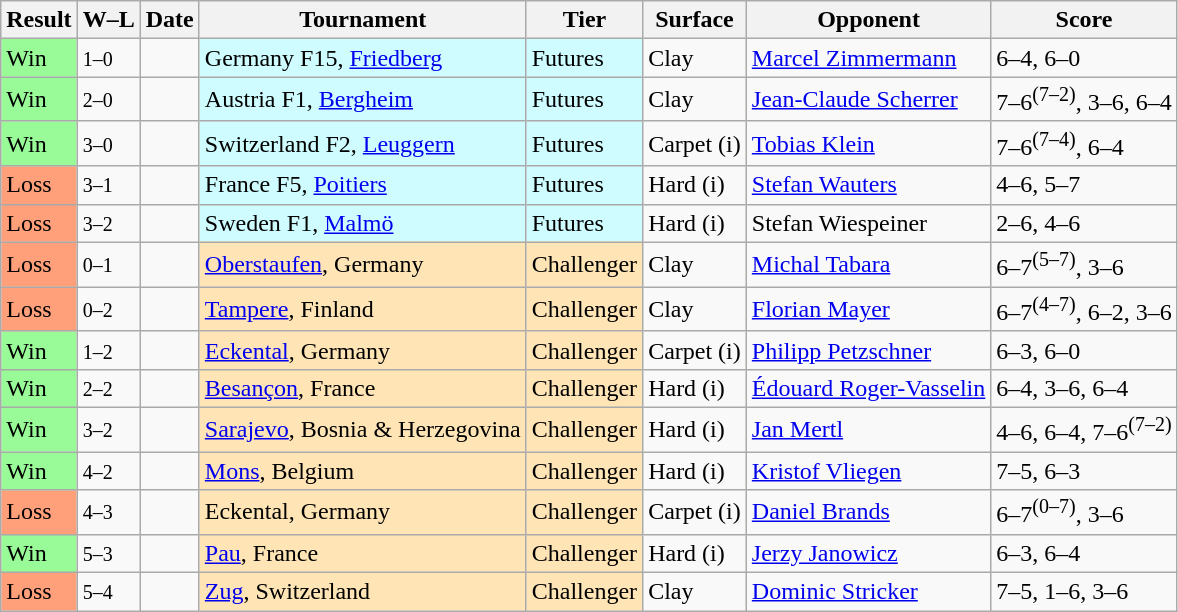<table class="sortable wikitable nowrap">
<tr>
<th>Result</th>
<th class="unsortable">W–L</th>
<th>Date</th>
<th>Tournament</th>
<th>Tier</th>
<th>Surface</th>
<th>Opponent</th>
<th class="unsortable">Score</th>
</tr>
<tr>
<td bgcolor=98fb98>Win</td>
<td><small>1–0</small></td>
<td></td>
<td bgcolor=cffcff>Germany F15, <a href='#'>Friedberg</a></td>
<td bgcolor=cffcff>Futures</td>
<td>Clay</td>
<td> <a href='#'>Marcel Zimmermann</a></td>
<td>6–4, 6–0</td>
</tr>
<tr>
<td bgcolor=98fb98>Win</td>
<td><small>2–0</small></td>
<td></td>
<td bgcolor=cffcff>Austria F1, <a href='#'>Bergheim</a></td>
<td bgcolor=cffcff>Futures</td>
<td>Clay</td>
<td> <a href='#'>Jean-Claude Scherrer</a></td>
<td>7–6<sup>(7–2)</sup>, 3–6, 6–4</td>
</tr>
<tr>
<td bgcolor=98fb98>Win</td>
<td><small>3–0</small></td>
<td></td>
<td bgcolor=cffcff>Switzerland F2, <a href='#'>Leuggern</a></td>
<td bgcolor=cffcff>Futures</td>
<td>Carpet (i)</td>
<td> <a href='#'>Tobias Klein</a></td>
<td>7–6<sup>(7–4)</sup>, 6–4</td>
</tr>
<tr>
<td bgcolor=ffa07a>Loss</td>
<td><small>3–1</small></td>
<td></td>
<td bgcolor=cffcff>France F5, <a href='#'>Poitiers</a></td>
<td bgcolor=cffcff>Futures</td>
<td>Hard (i)</td>
<td> <a href='#'>Stefan Wauters</a></td>
<td>4–6, 5–7</td>
</tr>
<tr>
<td bgcolor=ffa07a>Loss</td>
<td><small>3–2</small></td>
<td></td>
<td bgcolor=cffcff>Sweden F1, <a href='#'>Malmö</a></td>
<td bgcolor=cffcff>Futures</td>
<td>Hard (i)</td>
<td> Stefan Wiespeiner</td>
<td>2–6, 4–6</td>
</tr>
<tr>
<td bgcolor=ffa07a>Loss</td>
<td><small>0–1</small></td>
<td></td>
<td bgcolor=moccasin><a href='#'>Oberstaufen</a>, Germany</td>
<td bgcolor=moccasin>Challenger</td>
<td>Clay</td>
<td> <a href='#'>Michal Tabara</a></td>
<td>6–7<sup>(5–7)</sup>, 3–6</td>
</tr>
<tr>
<td bgcolor=ffa07a>Loss</td>
<td><small>0–2</small></td>
<td></td>
<td bgcolor=moccasin><a href='#'>Tampere</a>, Finland</td>
<td bgcolor=moccasin>Challenger</td>
<td>Clay</td>
<td> <a href='#'>Florian Mayer</a></td>
<td>6–7<sup>(4–7)</sup>, 6–2, 3–6</td>
</tr>
<tr>
<td bgcolor=98fb98>Win</td>
<td><small>1–2</small></td>
<td></td>
<td bgcolor=moccasin><a href='#'>Eckental</a>, Germany</td>
<td bgcolor=moccasin>Challenger</td>
<td>Carpet (i)</td>
<td> <a href='#'>Philipp Petzschner</a></td>
<td>6–3, 6–0</td>
</tr>
<tr>
<td bgcolor=98fb98>Win</td>
<td><small>2–2</small></td>
<td></td>
<td bgcolor=moccasin><a href='#'>Besançon</a>, France</td>
<td bgcolor=moccasin>Challenger</td>
<td>Hard (i)</td>
<td> <a href='#'>Édouard Roger-Vasselin</a></td>
<td>6–4, 3–6, 6–4</td>
</tr>
<tr>
<td bgcolor=98fb98>Win</td>
<td><small>3–2</small></td>
<td></td>
<td bgcolor=moccasin><a href='#'>Sarajevo</a>, Bosnia & Herzegovina</td>
<td bgcolor=moccasin>Challenger</td>
<td>Hard (i)</td>
<td> <a href='#'>Jan Mertl</a></td>
<td>4–6, 6–4, 7–6<sup>(7–2)</sup></td>
</tr>
<tr>
<td bgcolor=98fb98>Win</td>
<td><small>4–2</small></td>
<td></td>
<td bgcolor=moccasin><a href='#'>Mons</a>, Belgium</td>
<td bgcolor=moccasin>Challenger</td>
<td>Hard (i)</td>
<td> <a href='#'>Kristof Vliegen</a></td>
<td>7–5, 6–3</td>
</tr>
<tr>
<td bgcolor=ffa07a>Loss</td>
<td><small>4–3</small></td>
<td><a href='#'></a></td>
<td bgcolor=moccasin>Eckental, Germany</td>
<td bgcolor=moccasin>Challenger</td>
<td>Carpet (i)</td>
<td> <a href='#'>Daniel Brands</a></td>
<td>6–7<sup>(0–7)</sup>, 3–6</td>
</tr>
<tr>
<td bgcolor=98fb98>Win</td>
<td><small>5–3</small></td>
<td><a href='#'></a></td>
<td bgcolor=moccasin><a href='#'>Pau</a>, France</td>
<td bgcolor=moccasin>Challenger</td>
<td>Hard (i)</td>
<td> <a href='#'>Jerzy Janowicz</a></td>
<td>6–3, 6–4</td>
</tr>
<tr>
<td bgcolor=ffa07a>Loss</td>
<td><small>5–4</small></td>
<td><a href='#'></a></td>
<td bgcolor=moccasin><a href='#'>Zug</a>, Switzerland</td>
<td bgcolor=moccasin>Challenger</td>
<td>Clay</td>
<td> <a href='#'>Dominic Stricker</a></td>
<td>7–5, 1–6, 3–6</td>
</tr>
</table>
